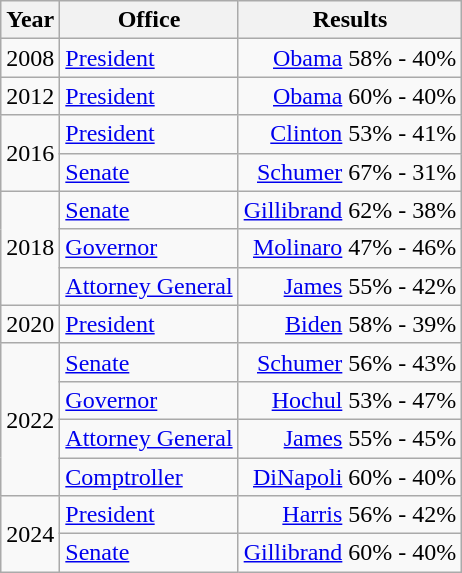<table class=wikitable>
<tr>
<th>Year</th>
<th>Office</th>
<th>Results</th>
</tr>
<tr>
<td>2008</td>
<td><a href='#'>President</a></td>
<td align="right" ><a href='#'>Obama</a> 58% - 40%</td>
</tr>
<tr>
<td>2012</td>
<td><a href='#'>President</a></td>
<td align="right" ><a href='#'>Obama</a> 60% - 40%</td>
</tr>
<tr>
<td rowspan=2>2016</td>
<td><a href='#'>President</a></td>
<td align="right" ><a href='#'>Clinton</a> 53% - 41%</td>
</tr>
<tr>
<td><a href='#'>Senate</a></td>
<td align="right" ><a href='#'>Schumer</a> 67% - 31%</td>
</tr>
<tr>
<td rowspan=3>2018</td>
<td><a href='#'>Senate</a></td>
<td align="right" ><a href='#'>Gillibrand</a> 62% - 38%</td>
</tr>
<tr>
<td><a href='#'>Governor</a></td>
<td align="right" ><a href='#'>Molinaro</a> 47% - 46%</td>
</tr>
<tr>
<td><a href='#'>Attorney General</a></td>
<td align="right" ><a href='#'>James</a> 55% - 42%</td>
</tr>
<tr>
<td>2020</td>
<td><a href='#'>President</a></td>
<td align="right" ><a href='#'>Biden</a> 58% - 39%</td>
</tr>
<tr>
<td rowspan=4>2022</td>
<td><a href='#'>Senate</a></td>
<td align="right" ><a href='#'>Schumer</a> 56% - 43%</td>
</tr>
<tr>
<td><a href='#'>Governor</a></td>
<td align="right" ><a href='#'>Hochul</a> 53% - 47%</td>
</tr>
<tr>
<td><a href='#'>Attorney General</a></td>
<td align="right" ><a href='#'>James</a> 55% - 45%</td>
</tr>
<tr>
<td><a href='#'>Comptroller</a></td>
<td align="right" ><a href='#'>DiNapoli</a> 60% - 40%</td>
</tr>
<tr>
<td rowspan=2>2024</td>
<td><a href='#'>President</a></td>
<td align="right" ><a href='#'>Harris</a> 56% - 42%</td>
</tr>
<tr>
<td><a href='#'>Senate</a></td>
<td align="right" ><a href='#'>Gillibrand</a> 60% - 40%</td>
</tr>
</table>
